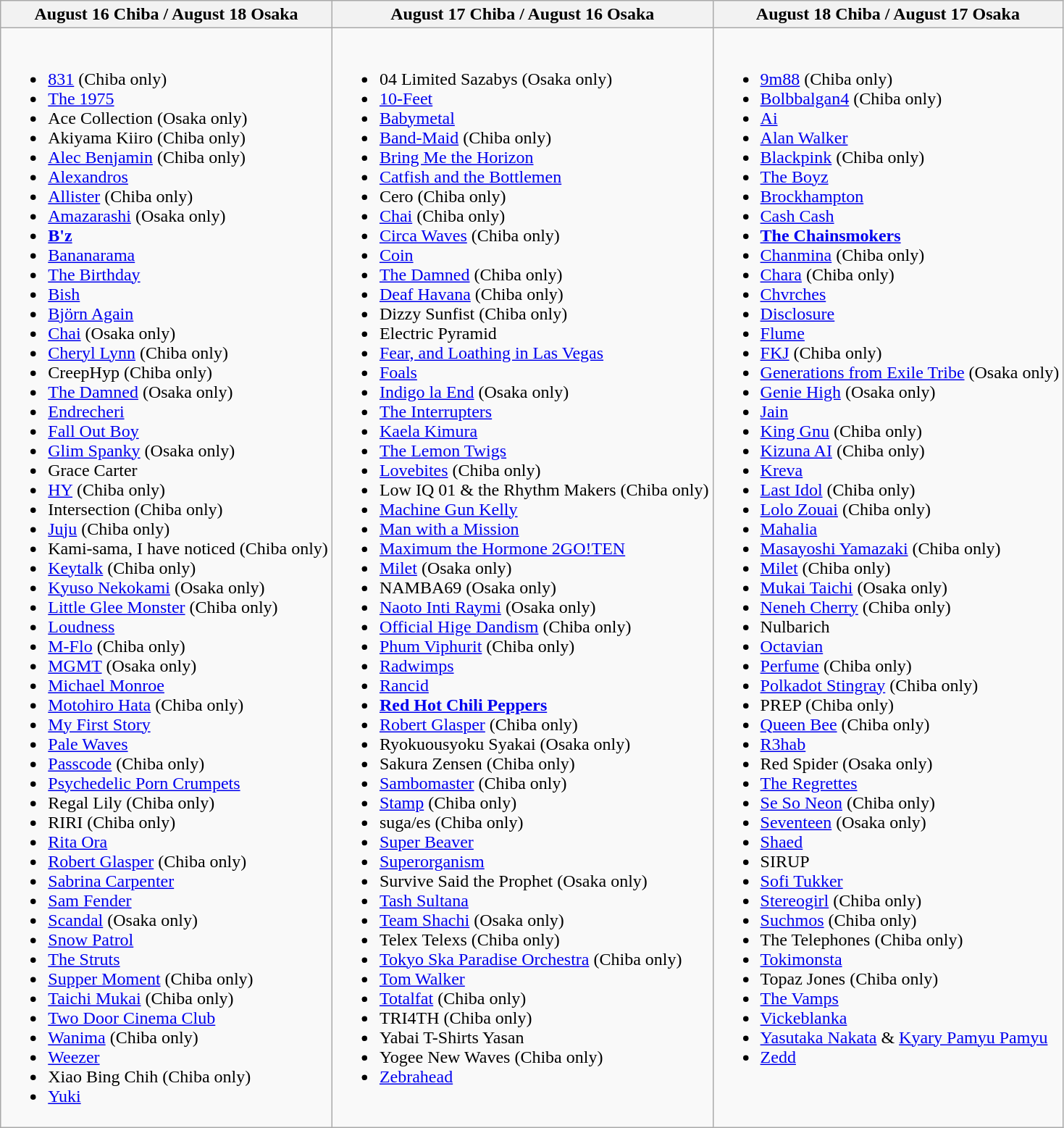<table class="wikitable">
<tr>
<th>August 16 Chiba / August 18 Osaka</th>
<th>August 17 Chiba / August 16 Osaka</th>
<th>August 18 Chiba / August 17 Osaka</th>
</tr>
<tr valign="top">
<td><br><ul><li><a href='#'>831</a> (Chiba only)</li><li><a href='#'>The 1975</a></li><li>Ace Collection (Osaka only)</li><li>Akiyama Kiiro (Chiba only)</li><li><a href='#'>Alec Benjamin</a> (Chiba only)</li><li><a href='#'>Alexandros</a></li><li><a href='#'>Allister</a> (Chiba only)</li><li><a href='#'>Amazarashi</a> (Osaka only)</li><li><strong><a href='#'>B'z</a></strong></li><li><a href='#'>Bananarama</a></li><li><a href='#'>The Birthday</a></li><li><a href='#'>Bish</a></li><li><a href='#'>Björn Again</a></li><li><a href='#'>Chai</a> (Osaka only)</li><li><a href='#'>Cheryl Lynn</a> (Chiba only)</li><li>CreepHyp (Chiba only)</li><li><a href='#'>The Damned</a> (Osaka only)</li><li><a href='#'>Endrecheri</a></li><li><a href='#'>Fall Out Boy</a></li><li><a href='#'>Glim Spanky</a> (Osaka only)</li><li>Grace Carter</li><li><a href='#'>HY</a> (Chiba only)</li><li>Intersection (Chiba only)</li><li><a href='#'>Juju</a> (Chiba only)</li><li>Kami-sama, I have noticed (Chiba only)</li><li><a href='#'>Keytalk</a> (Chiba only)</li><li><a href='#'>Kyuso Nekokami</a> (Osaka only)</li><li><a href='#'>Little Glee Monster</a> (Chiba only)</li><li><a href='#'>Loudness</a></li><li><a href='#'>M-Flo</a> (Chiba only)</li><li><a href='#'>MGMT</a> (Osaka only)</li><li><a href='#'>Michael Monroe</a></li><li><a href='#'>Motohiro Hata</a> (Chiba only)</li><li><a href='#'>My First Story</a></li><li><a href='#'>Pale Waves</a></li><li><a href='#'>Passcode</a> (Chiba only)</li><li><a href='#'>Psychedelic Porn Crumpets</a></li><li>Regal Lily (Chiba only)</li><li>RIRI (Chiba only)</li><li><a href='#'>Rita Ora</a></li><li><a href='#'>Robert Glasper</a> (Chiba only)</li><li><a href='#'>Sabrina Carpenter</a></li><li><a href='#'>Sam Fender</a></li><li><a href='#'>Scandal</a> (Osaka only)</li><li><a href='#'>Snow Patrol</a></li><li><a href='#'>The Struts</a></li><li><a href='#'>Supper Moment</a> (Chiba only)</li><li><a href='#'>Taichi Mukai</a> (Chiba only)</li><li><a href='#'>Two Door Cinema Club</a></li><li><a href='#'>Wanima</a> (Chiba only)</li><li><a href='#'>Weezer</a></li><li>Xiao Bing Chih (Chiba only)</li><li><a href='#'>Yuki</a></li></ul></td>
<td><br><ul><li>04 Limited Sazabys (Osaka only)</li><li><a href='#'>10-Feet</a></li><li><a href='#'>Babymetal</a></li><li><a href='#'>Band-Maid</a> (Chiba only)</li><li><a href='#'>Bring Me the Horizon</a></li><li><a href='#'>Catfish and the Bottlemen</a></li><li>Cero (Chiba only)</li><li><a href='#'>Chai</a> (Chiba only)</li><li><a href='#'>Circa Waves</a> (Chiba only)</li><li><a href='#'>Coin</a></li><li><a href='#'>The Damned</a> (Chiba only)</li><li><a href='#'>Deaf Havana</a> (Chiba only)</li><li>Dizzy Sunfist (Chiba only)</li><li>Electric Pyramid</li><li><a href='#'>Fear, and Loathing in Las Vegas</a></li><li><a href='#'>Foals</a></li><li><a href='#'>Indigo la End</a> (Osaka only)</li><li><a href='#'>The Interrupters</a></li><li><a href='#'>Kaela Kimura</a></li><li><a href='#'>The Lemon Twigs</a></li><li><a href='#'>Lovebites</a> (Chiba only)</li><li>Low IQ 01 & the Rhythm Makers (Chiba only)</li><li><a href='#'>Machine Gun Kelly</a></li><li><a href='#'>Man with a Mission</a></li><li><a href='#'>Maximum the Hormone 2GO!TEN</a></li><li><a href='#'>Milet</a> (Osaka only)</li><li>NAMBA69 (Osaka only)</li><li><a href='#'>Naoto Inti Raymi</a> (Osaka only)</li><li><a href='#'>Official Hige Dandism</a> (Chiba only)</li><li><a href='#'>Phum Viphurit</a> (Chiba only)</li><li><a href='#'>Radwimps</a></li><li><a href='#'>Rancid</a></li><li><strong><a href='#'>Red Hot Chili Peppers</a></strong></li><li><a href='#'>Robert Glasper</a> (Chiba only)</li><li>Ryokuousyoku Syakai (Osaka only)</li><li>Sakura Zensen (Chiba only)</li><li><a href='#'>Sambomaster</a> (Chiba only)</li><li><a href='#'>Stamp</a> (Chiba only)</li><li>suga/es (Chiba only)</li><li><a href='#'>Super Beaver</a></li><li><a href='#'>Superorganism</a></li><li>Survive Said the Prophet (Osaka only)</li><li><a href='#'>Tash Sultana</a></li><li><a href='#'>Team Shachi</a> (Osaka only)</li><li>Telex Telexs (Chiba only)</li><li><a href='#'>Tokyo Ska Paradise Orchestra</a> (Chiba only)</li><li><a href='#'>Tom Walker</a></li><li><a href='#'>Totalfat</a> (Chiba only)</li><li>TRI4TH (Chiba only)</li><li>Yabai T-Shirts Yasan</li><li>Yogee New Waves (Chiba only)</li><li><a href='#'>Zebrahead</a></li></ul></td>
<td><br><ul><li><a href='#'>9m88</a> (Chiba only)</li><li><a href='#'>Bolbbalgan4</a> (Chiba only)</li><li><a href='#'>Ai</a></li><li><a href='#'>Alan Walker</a></li><li><a href='#'>Blackpink</a> (Chiba only)</li><li><a href='#'>The Boyz</a></li><li><a href='#'>Brockhampton</a></li><li><a href='#'>Cash Cash</a></li><li><strong><a href='#'>The Chainsmokers</a></strong></li><li><a href='#'>Chanmina</a> (Chiba only)</li><li><a href='#'>Chara</a> (Chiba only)</li><li><a href='#'>Chvrches</a></li><li><a href='#'>Disclosure</a></li><li><a href='#'>Flume</a></li><li><a href='#'>FKJ</a> (Chiba only)</li><li><a href='#'>Generations from Exile Tribe</a> (Osaka only)</li><li><a href='#'>Genie High</a> (Osaka only)</li><li><a href='#'>Jain</a></li><li><a href='#'>King Gnu</a> (Chiba only)</li><li><a href='#'>Kizuna AI</a> (Chiba only)</li><li><a href='#'>Kreva</a></li><li><a href='#'>Last Idol</a> (Chiba only)</li><li><a href='#'>Lolo Zouai</a> (Chiba only)</li><li><a href='#'>Mahalia</a></li><li><a href='#'>Masayoshi Yamazaki</a> (Chiba only)</li><li><a href='#'>Milet</a> (Chiba only)</li><li><a href='#'>Mukai Taichi</a> (Osaka only)</li><li><a href='#'>Neneh Cherry</a> (Chiba only)</li><li>Nulbarich</li><li><a href='#'>Octavian</a></li><li><a href='#'>Perfume</a> (Chiba only)</li><li><a href='#'>Polkadot Stingray</a> (Chiba only)</li><li>PREP (Chiba only)</li><li><a href='#'>Queen Bee</a> (Chiba only)</li><li><a href='#'>R3hab</a></li><li>Red Spider (Osaka only)</li><li><a href='#'>The Regrettes</a></li><li><a href='#'>Se So Neon</a> (Chiba only)</li><li><a href='#'>Seventeen</a> (Osaka only)</li><li><a href='#'>Shaed</a></li><li>SIRUP</li><li><a href='#'>Sofi Tukker</a></li><li><a href='#'>Stereogirl</a> (Chiba only)</li><li><a href='#'>Suchmos</a> (Chiba only)</li><li>The Telephones (Chiba only)</li><li><a href='#'>Tokimonsta</a></li><li>Topaz Jones (Chiba only)</li><li><a href='#'>The Vamps</a></li><li><a href='#'>Vickeblanka</a></li><li><a href='#'>Yasutaka Nakata</a> & <a href='#'>Kyary Pamyu Pamyu</a></li><li><a href='#'>Zedd</a></li></ul></td>
</tr>
</table>
